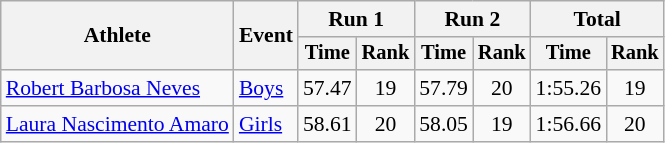<table class="wikitable" style="font-size:90%">
<tr>
<th rowspan="2">Athlete</th>
<th rowspan="2">Event</th>
<th colspan="2">Run 1</th>
<th colspan="2">Run 2</th>
<th colspan="2">Total</th>
</tr>
<tr style="font-size:95%">
<th>Time</th>
<th>Rank</th>
<th>Time</th>
<th>Rank</th>
<th>Time</th>
<th>Rank</th>
</tr>
<tr align=center>
<td align=left><a href='#'>Robert Barbosa Neves</a></td>
<td align=left><a href='#'>Boys</a></td>
<td>57.47</td>
<td>19</td>
<td>57.79</td>
<td>20</td>
<td>1:55.26</td>
<td>19</td>
</tr>
<tr align=center>
<td align=left><a href='#'>Laura Nascimento Amaro</a></td>
<td align=left><a href='#'>Girls</a></td>
<td>58.61</td>
<td>20</td>
<td>58.05</td>
<td>19</td>
<td>1:56.66</td>
<td>20</td>
</tr>
</table>
